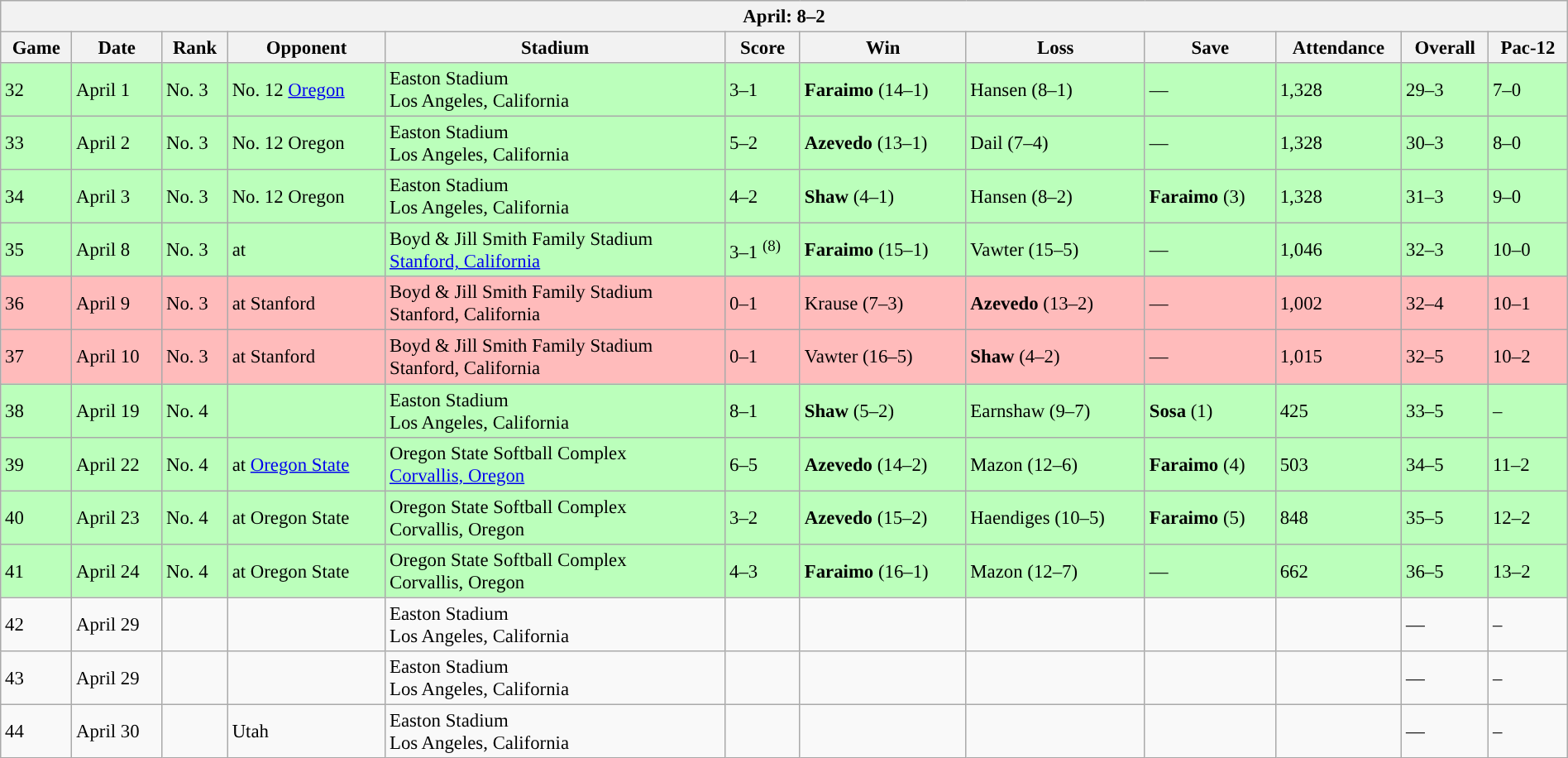<table class="wikitable collapsible" style="margin:auto; font-size:95%; width:100%">
<tr>
<th colspan=12>April: 8–2</th>
</tr>
<tr>
<th>Game</th>
<th>Date</th>
<th>Rank</th>
<th>Opponent</th>
<th>Stadium</th>
<th>Score</th>
<th>Win</th>
<th>Loss</th>
<th>Save</th>
<th>Attendance</th>
<th>Overall</th>
<th>Pac-12</th>
</tr>
<tr style="background:#bfb;">
<td>32</td>
<td>April 1</td>
<td>No. 3</td>
<td>No. 12 <a href='#'>Oregon</a></td>
<td>Easton Stadium<br>Los Angeles, California</td>
<td>3–1</td>
<td><strong>Faraimo</strong> (14–1)</td>
<td>Hansen (8–1)</td>
<td>—</td>
<td>1,328</td>
<td>29–3</td>
<td>7–0</td>
</tr>
<tr style="background:#bfb;">
<td>33</td>
<td>April 2</td>
<td>No. 3</td>
<td>No. 12 Oregon</td>
<td>Easton Stadium<br>Los Angeles, California</td>
<td>5–2</td>
<td><strong>Azevedo</strong> (13–1)</td>
<td>Dail (7–4)</td>
<td>—</td>
<td>1,328</td>
<td>30–3</td>
<td>8–0</td>
</tr>
<tr style="background:#bfb;">
<td>34</td>
<td>April 3</td>
<td>No. 3</td>
<td>No. 12 Oregon</td>
<td>Easton Stadium<br>Los Angeles, California</td>
<td>4–2</td>
<td><strong>Shaw</strong> (4–1)</td>
<td>Hansen (8–2)</td>
<td><strong>Faraimo</strong> (3)</td>
<td>1,328</td>
<td>31–3</td>
<td>9–0</td>
</tr>
<tr style="background:#bfb;">
<td>35</td>
<td>April 8</td>
<td>No. 3</td>
<td>at </td>
<td>Boyd & Jill Smith Family Stadium<br><a href='#'>Stanford, California</a></td>
<td>3–1 <sup>(8)</sup></td>
<td><strong>Faraimo</strong> (15–1)</td>
<td>Vawter (15–5)</td>
<td>—</td>
<td>1,046</td>
<td>32–3</td>
<td>10–0</td>
</tr>
<tr style="background:#fbb;">
<td>36</td>
<td>April 9</td>
<td>No. 3</td>
<td>at Stanford</td>
<td>Boyd & Jill Smith Family Stadium<br>Stanford, California</td>
<td>0–1</td>
<td>Krause (7–3)</td>
<td><strong>Azevedo</strong> (13–2)</td>
<td>—</td>
<td>1,002</td>
<td>32–4</td>
<td>10–1</td>
</tr>
<tr style="background:#fbb;">
<td>37</td>
<td>April 10</td>
<td>No. 3</td>
<td>at Stanford</td>
<td>Boyd & Jill Smith Family Stadium<br>Stanford, California</td>
<td>0–1</td>
<td>Vawter (16–5)</td>
<td><strong>Shaw</strong> (4–2)</td>
<td>—</td>
<td>1,015</td>
<td>32–5</td>
<td>10–2</td>
</tr>
<tr style="background:#bfb;">
<td>38</td>
<td>April 19</td>
<td>No. 4</td>
<td></td>
<td>Easton Stadium<br>Los Angeles, California</td>
<td>8–1</td>
<td><strong>Shaw</strong> (5–2)</td>
<td>Earnshaw (9–7)</td>
<td><strong>Sosa</strong> (1)</td>
<td>425</td>
<td>33–5</td>
<td>–</td>
</tr>
<tr style="background:#bfb;">
<td>39</td>
<td>April 22</td>
<td>No. 4</td>
<td>at <a href='#'>Oregon State</a></td>
<td>Oregon State Softball Complex<br><a href='#'>Corvallis, Oregon</a></td>
<td>6–5</td>
<td><strong>Azevedo</strong> (14–2)</td>
<td>Mazon (12–6)</td>
<td><strong>Faraimo</strong> (4)</td>
<td>503</td>
<td>34–5</td>
<td>11–2</td>
</tr>
<tr style="background:#bfb;">
<td>40</td>
<td>April 23</td>
<td>No. 4</td>
<td>at Oregon State</td>
<td>Oregon State Softball Complex<br>Corvallis, Oregon</td>
<td>3–2</td>
<td><strong>Azevedo</strong> (15–2)</td>
<td>Haendiges (10–5)</td>
<td><strong>Faraimo</strong> (5)</td>
<td>848</td>
<td>35–5</td>
<td>12–2</td>
</tr>
<tr style="background:#bfb;">
<td>41</td>
<td>April 24</td>
<td>No. 4</td>
<td>at Oregon State</td>
<td>Oregon State Softball Complex<br>Corvallis, Oregon</td>
<td>4–3</td>
<td><strong>Faraimo</strong> (16–1)</td>
<td>Mazon (12–7)</td>
<td>—</td>
<td>662</td>
<td>36–5</td>
<td>13–2</td>
</tr>
<tr style="background:">
<td>42</td>
<td>April 29</td>
<td></td>
<td></td>
<td>Easton Stadium<br>Los Angeles, California</td>
<td></td>
<td></td>
<td></td>
<td></td>
<td></td>
<td>—</td>
<td>–</td>
</tr>
<tr style="background:">
<td>43</td>
<td>April 29</td>
<td></td>
<td></td>
<td>Easton Stadium<br>Los Angeles, California</td>
<td></td>
<td></td>
<td></td>
<td></td>
<td></td>
<td>—</td>
<td>–</td>
</tr>
<tr style="background:">
<td>44</td>
<td>April 30</td>
<td></td>
<td>Utah</td>
<td>Easton Stadium<br>Los Angeles, California</td>
<td></td>
<td></td>
<td></td>
<td></td>
<td></td>
<td>—</td>
<td>–</td>
</tr>
</table>
